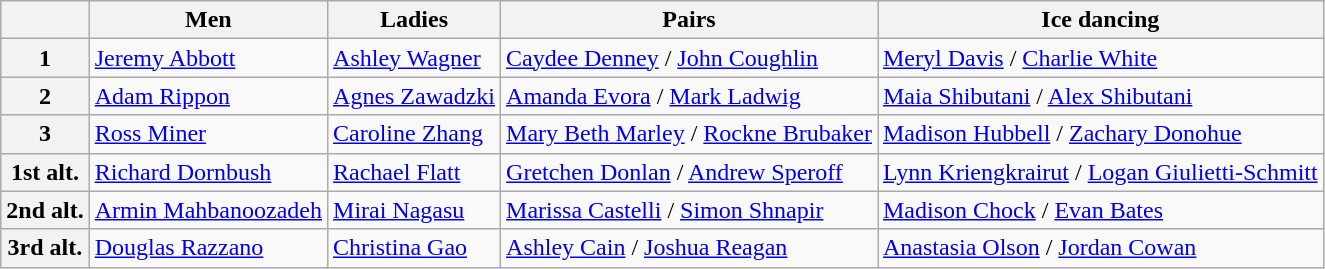<table class="wikitable">
<tr>
<th></th>
<th>Men</th>
<th>Ladies</th>
<th>Pairs</th>
<th>Ice dancing</th>
</tr>
<tr>
<th>1</th>
<td><a href='#'>Jeremy Abbott</a></td>
<td><a href='#'>Ashley Wagner</a></td>
<td><a href='#'>Caydee Denney</a> / <a href='#'>John Coughlin</a></td>
<td><a href='#'>Meryl Davis</a> / <a href='#'>Charlie White</a></td>
</tr>
<tr>
<th>2</th>
<td><a href='#'>Adam Rippon</a></td>
<td><a href='#'>Agnes Zawadzki</a></td>
<td><a href='#'>Amanda Evora</a> / <a href='#'>Mark Ladwig</a></td>
<td><a href='#'>Maia Shibutani</a> / <a href='#'>Alex Shibutani</a></td>
</tr>
<tr>
<th>3</th>
<td><a href='#'>Ross Miner</a></td>
<td><a href='#'>Caroline Zhang</a></td>
<td><a href='#'>Mary Beth Marley</a> / <a href='#'>Rockne Brubaker</a></td>
<td><a href='#'>Madison Hubbell</a> / <a href='#'>Zachary Donohue</a></td>
</tr>
<tr>
<th>1st alt.</th>
<td><a href='#'>Richard Dornbush</a></td>
<td><a href='#'>Rachael Flatt</a></td>
<td><a href='#'>Gretchen Donlan</a> / <a href='#'>Andrew Speroff</a></td>
<td><a href='#'>Lynn Kriengkrairut</a> / <a href='#'>Logan Giulietti-Schmitt</a></td>
</tr>
<tr>
<th>2nd alt.</th>
<td><a href='#'>Armin Mahbanoozadeh</a></td>
<td><a href='#'>Mirai Nagasu</a></td>
<td><a href='#'>Marissa Castelli</a> / <a href='#'>Simon Shnapir</a></td>
<td><a href='#'>Madison Chock</a> / <a href='#'>Evan Bates</a></td>
</tr>
<tr>
<th>3rd alt.</th>
<td><a href='#'>Douglas Razzano</a></td>
<td><a href='#'>Christina Gao</a></td>
<td><a href='#'>Ashley Cain</a> / <a href='#'>Joshua Reagan</a></td>
<td><a href='#'>Anastasia Olson</a> / <a href='#'>Jordan Cowan</a></td>
</tr>
</table>
